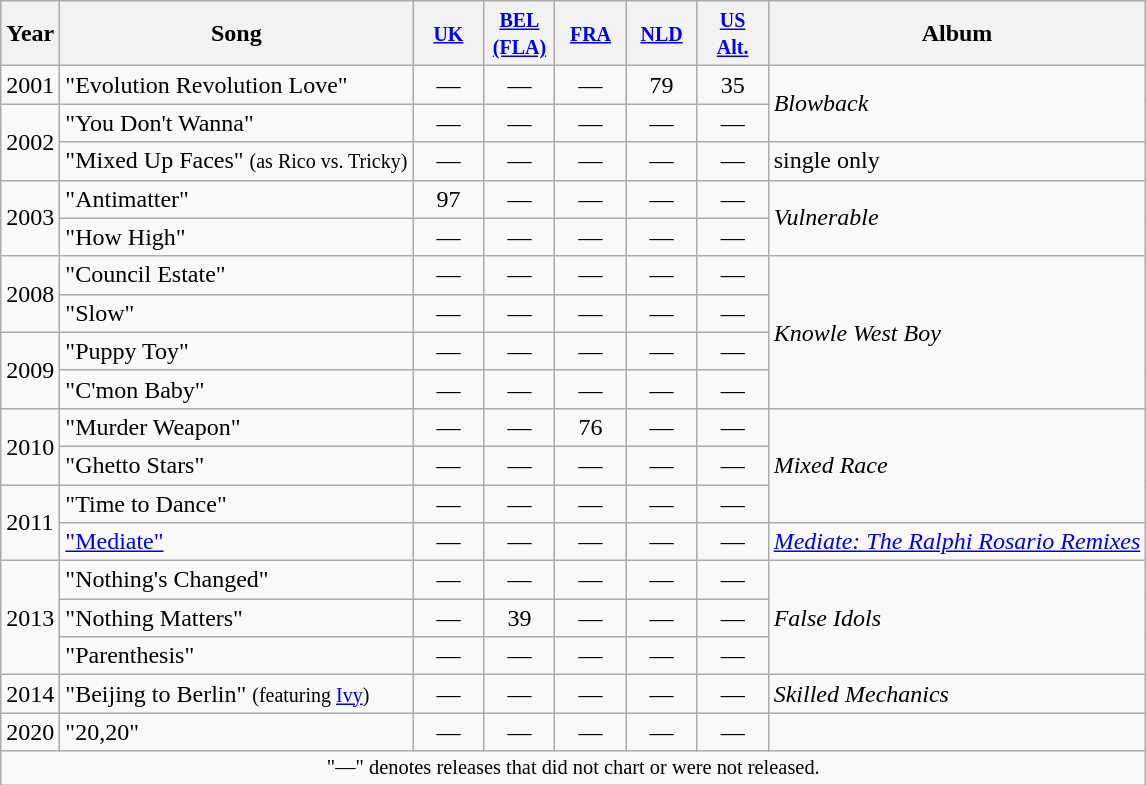<table class="wikitable">
<tr>
<th>Year</th>
<th>Song</th>
<th style="width:40px;"><small><a href='#'>UK</a></small></th>
<th style="width:40px;"><small><a href='#'>BEL<br>(FLA)</a></small><br></th>
<th style="width:40px;"><small><a href='#'>FRA</a></small><br></th>
<th style="width:40px;"><small><a href='#'>NLD</a></small><br></th>
<th style="width:40px;"><small><a href='#'>US Alt.</a></small><br></th>
<th>Album</th>
</tr>
<tr>
<td>2001</td>
<td>"Evolution Revolution Love"</td>
<td style="text-align:center;">—</td>
<td style="text-align:center;">—</td>
<td style="text-align:center;">—</td>
<td style="text-align:center;">79</td>
<td style="text-align:center;">35</td>
<td rowspan="2"><em>Blowback</em></td>
</tr>
<tr>
<td rowspan="2">2002</td>
<td>"You Don't Wanna"</td>
<td style="text-align:center;">—</td>
<td style="text-align:center;">—</td>
<td style="text-align:center;">—</td>
<td style="text-align:center;">—</td>
<td style="text-align:center;">—</td>
</tr>
<tr>
<td>"Mixed Up Faces" <small>(as Rico vs. Tricky)</small></td>
<td style="text-align:center;">—</td>
<td style="text-align:center;">—</td>
<td style="text-align:center;">—</td>
<td style="text-align:center;">—</td>
<td style="text-align:center;">—</td>
<td>single only</td>
</tr>
<tr>
<td rowspan="2">2003</td>
<td>"Antimatter"</td>
<td style="text-align:center;">97</td>
<td style="text-align:center;">—</td>
<td style="text-align:center;">—</td>
<td style="text-align:center;">—</td>
<td style="text-align:center;">—</td>
<td rowspan="2"><em>Vulnerable</em></td>
</tr>
<tr>
<td>"How High"</td>
<td style="text-align:center;">—</td>
<td style="text-align:center;">—</td>
<td style="text-align:center;">—</td>
<td style="text-align:center;">—</td>
<td style="text-align:center;">—</td>
</tr>
<tr>
<td rowspan="2">2008</td>
<td>"Council Estate"</td>
<td style="text-align:center;">—</td>
<td style="text-align:center;">—</td>
<td style="text-align:center;">—</td>
<td style="text-align:center;">—</td>
<td style="text-align:center;">—</td>
<td rowspan="4"><em>Knowle West Boy</em></td>
</tr>
<tr>
<td>"Slow"</td>
<td style="text-align:center;">—</td>
<td style="text-align:center;">—</td>
<td style="text-align:center;">—</td>
<td style="text-align:center;">—</td>
<td style="text-align:center;">—</td>
</tr>
<tr>
<td rowspan="2">2009</td>
<td>"Puppy Toy"</td>
<td style="text-align:center;">—</td>
<td style="text-align:center;">—</td>
<td style="text-align:center;">—</td>
<td style="text-align:center;">—</td>
<td style="text-align:center;">—</td>
</tr>
<tr>
<td>"C'mon Baby"</td>
<td style="text-align:center;">—</td>
<td style="text-align:center;">—</td>
<td style="text-align:center;">—</td>
<td style="text-align:center;">—</td>
<td style="text-align:center;">—</td>
</tr>
<tr>
<td rowspan="2">2010</td>
<td>"Murder Weapon"</td>
<td style="text-align:center;">—</td>
<td style="text-align:center;">—</td>
<td style="text-align:center;">76</td>
<td style="text-align:center;">—</td>
<td style="text-align:center;">—</td>
<td rowspan="3"><em>Mixed Race</em></td>
</tr>
<tr>
<td>"Ghetto Stars"</td>
<td style="text-align:center;">—</td>
<td style="text-align:center;">—</td>
<td style="text-align:center;">—</td>
<td style="text-align:center;">—</td>
<td style="text-align:center;">—</td>
</tr>
<tr>
<td rowspan="2">2011</td>
<td>"Time to Dance"</td>
<td style="text-align:center;">—</td>
<td style="text-align:center;">—</td>
<td style="text-align:center;">—</td>
<td style="text-align:center;">—</td>
<td style="text-align:center;">—</td>
</tr>
<tr>
<td><a href='#'>"Mediate"</a> </td>
<td style="text-align:center;">—</td>
<td style="text-align:center;">—</td>
<td style="text-align:center;">—</td>
<td style="text-align:center;">—</td>
<td style="text-align:center;">—</td>
<td><a href='#'><em>Mediate: The Ralphi Rosario Remixes</em></a></td>
</tr>
<tr>
<td rowspan="3">2013</td>
<td>"Nothing's Changed"</td>
<td style="text-align:center;">—</td>
<td style="text-align:center;">—</td>
<td style="text-align:center;">—</td>
<td style="text-align:center;">—</td>
<td style="text-align:center;">—</td>
<td rowspan="3"><em>False Idols</em></td>
</tr>
<tr>
<td>"Nothing Matters"</td>
<td style="text-align:center;">—</td>
<td style="text-align:center;">39</td>
<td style="text-align:center;">—</td>
<td style="text-align:center;">—</td>
<td style="text-align:center;">—</td>
</tr>
<tr>
<td>"Parenthesis"</td>
<td style="text-align:center;">—</td>
<td style="text-align:center;">—</td>
<td style="text-align:center;">—</td>
<td style="text-align:center;">—</td>
<td style="text-align:center;">—</td>
</tr>
<tr>
<td>2014</td>
<td>"Beijing to Berlin" <small>(featuring <a href='#'>Ivy</a>)</small></td>
<td style="text-align:center;">—</td>
<td style="text-align:center;">—</td>
<td style="text-align:center;">—</td>
<td style="text-align:center;">—</td>
<td style="text-align:center;">—</td>
<td><em>Skilled Mechanics</em></td>
</tr>
<tr>
<td>2020</td>
<td>"20,20"</td>
<td style="text-align:center;">—</td>
<td style="text-align:center;">—</td>
<td style="text-align:center;">—</td>
<td style="text-align:center;">—</td>
<td style="text-align:center;">—</td>
<td></td>
</tr>
<tr>
<td colspan="13" style="text-align:center; font-size:85%;">"—" denotes releases that did not chart or were not released.</td>
</tr>
</table>
